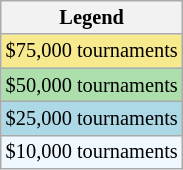<table class=wikitable style="font-size:85%">
<tr>
<th>Legend</th>
</tr>
<tr style="background:#f7e98e;">
<td>$75,000 tournaments</td>
</tr>
<tr style="background:#addfad;">
<td>$50,000 tournaments</td>
</tr>
<tr style="background:lightblue;">
<td>$25,000 tournaments</td>
</tr>
<tr style="background:#f0f8ff;">
<td>$10,000 tournaments</td>
</tr>
</table>
